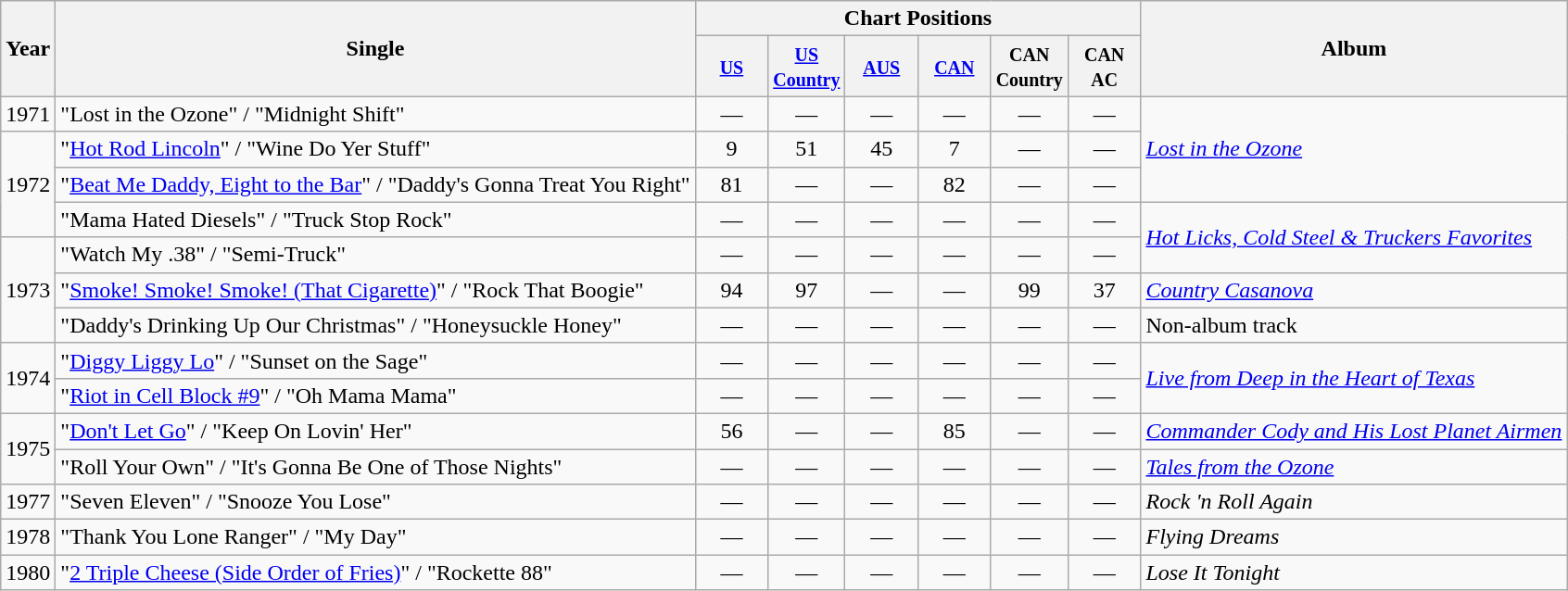<table class="wikitable">
<tr>
<th rowspan="2">Year</th>
<th rowspan="2">Single </th>
<th colspan="6">Chart Positions</th>
<th rowspan="2">Album</th>
</tr>
<tr>
<th style="width:45px;"><small><a href='#'>US</a></small></th>
<th style="width:45px;"><small><a href='#'>US Country</a></small></th>
<th style="width:45px;"><small><a href='#'>AUS</a></small></th>
<th style="width:45px;"><small><a href='#'>CAN</a></small></th>
<th style="width:45px;"><small>CAN Country</small></th>
<th style="width:45px;"><small>CAN AC</small></th>
</tr>
<tr>
<td>1971</td>
<td>"Lost in the Ozone" / "Midnight Shift"</td>
<td style="text-align:center;">—</td>
<td style="text-align:center;">—</td>
<td style="text-align:center;">—</td>
<td style="text-align:center;">—</td>
<td style="text-align:center;">—</td>
<td style="text-align:center;">—</td>
<td rowspan="3"><em><a href='#'>Lost in the Ozone</a></em></td>
</tr>
<tr>
<td rowspan="3">1972</td>
<td>"<a href='#'>Hot Rod Lincoln</a>" / "Wine Do Yer Stuff"</td>
<td style="text-align:center;">9</td>
<td style="text-align:center;">51</td>
<td style="text-align:center;">45</td>
<td style="text-align:center;">7</td>
<td style="text-align:center;">—</td>
<td style="text-align:center;">—</td>
</tr>
<tr>
<td>"<a href='#'>Beat Me Daddy, Eight to the Bar</a>" / "Daddy's Gonna Treat You Right"</td>
<td style="text-align:center;">81</td>
<td style="text-align:center;">—</td>
<td style="text-align:center;">—</td>
<td style="text-align:center;">82</td>
<td style="text-align:center;">—</td>
<td style="text-align:center;">—</td>
</tr>
<tr>
<td>"Mama Hated Diesels" / "Truck Stop Rock"</td>
<td style="text-align:center;">—</td>
<td style="text-align:center;">—</td>
<td style="text-align:center;">—</td>
<td style="text-align:center;">—</td>
<td style="text-align:center;">—</td>
<td style="text-align:center;">—</td>
<td rowspan="2"><em><a href='#'>Hot Licks, Cold Steel & Truckers Favorites</a></em></td>
</tr>
<tr>
<td rowspan="3">1973</td>
<td>"Watch My .38" / "Semi-Truck"</td>
<td style="text-align:center;">—</td>
<td style="text-align:center;">—</td>
<td style="text-align:center;">—</td>
<td style="text-align:center;">—</td>
<td style="text-align:center;">—</td>
<td style="text-align:center;">—</td>
</tr>
<tr>
<td>"<a href='#'>Smoke! Smoke! Smoke! (That Cigarette)</a>" / "Rock That Boogie"</td>
<td style="text-align:center;">94</td>
<td style="text-align:center;">97</td>
<td style="text-align:center;">—</td>
<td style="text-align:center;">—</td>
<td style="text-align:center;">99</td>
<td style="text-align:center;">37</td>
<td><em><a href='#'>Country Casanova</a></em></td>
</tr>
<tr>
<td>"Daddy's Drinking Up Our Christmas" / "Honeysuckle Honey"</td>
<td style="text-align:center;">—</td>
<td style="text-align:center;">—</td>
<td style="text-align:center;">—</td>
<td style="text-align:center;">—</td>
<td style="text-align:center;">—</td>
<td style="text-align:center;">—</td>
<td>Non-album track</td>
</tr>
<tr>
<td rowspan="2">1974</td>
<td>"<a href='#'>Diggy Liggy Lo</a>" / "Sunset on the Sage"</td>
<td style="text-align:center;">—</td>
<td style="text-align:center;">—</td>
<td style="text-align:center;">—</td>
<td style="text-align:center;">—</td>
<td style="text-align:center;">—</td>
<td style="text-align:center;">—</td>
<td rowspan="2"><em><a href='#'>Live from Deep in the Heart of Texas</a></em></td>
</tr>
<tr>
<td>"<a href='#'>Riot in Cell Block #9</a>" / "Oh Mama Mama"</td>
<td style="text-align:center;">—</td>
<td style="text-align:center;">—</td>
<td style="text-align:center;">—</td>
<td style="text-align:center;">—</td>
<td style="text-align:center;">—</td>
<td style="text-align:center;">—</td>
</tr>
<tr>
<td rowspan="2">1975</td>
<td>"<a href='#'>Don't Let Go</a>" / "Keep On Lovin' Her"</td>
<td style="text-align:center;">56</td>
<td style="text-align:center;">—</td>
<td style="text-align:center;">—</td>
<td style="text-align:center;">85</td>
<td style="text-align:center;">—</td>
<td style="text-align:center;">—</td>
<td><em><a href='#'>Commander Cody and His Lost Planet Airmen</a></em></td>
</tr>
<tr>
<td>"Roll Your Own" / "It's Gonna Be One of Those Nights"</td>
<td style="text-align:center;">—</td>
<td style="text-align:center;">—</td>
<td style="text-align:center;">—</td>
<td style="text-align:center;">—</td>
<td style="text-align:center;">—</td>
<td style="text-align:center;">—</td>
<td><em><a href='#'>Tales from the Ozone</a></em></td>
</tr>
<tr>
<td>1977</td>
<td>"Seven Eleven" / "Snooze You Lose"</td>
<td style="text-align:center;">—</td>
<td style="text-align:center;">—</td>
<td style="text-align:center;">—</td>
<td style="text-align:center;">—</td>
<td style="text-align:center;">—</td>
<td style="text-align:center;">—</td>
<td><em>Rock 'n Roll Again</em></td>
</tr>
<tr>
<td>1978</td>
<td>"Thank You Lone Ranger" / "My Day"</td>
<td style="text-align:center;">—</td>
<td style="text-align:center;">—</td>
<td style="text-align:center;">—</td>
<td style="text-align:center;">—</td>
<td style="text-align:center;">—</td>
<td style="text-align:center;">—</td>
<td><em>Flying Dreams</em></td>
</tr>
<tr>
<td>1980</td>
<td>"<a href='#'>2 Triple Cheese (Side Order of Fries)</a>" / "Rockette 88"</td>
<td style="text-align:center;">—</td>
<td style="text-align:center;">—</td>
<td style="text-align:center;">—</td>
<td style="text-align:center;">—</td>
<td style="text-align:center;">—</td>
<td style="text-align:center;">—</td>
<td><em>Lose It Tonight</em></td>
</tr>
</table>
